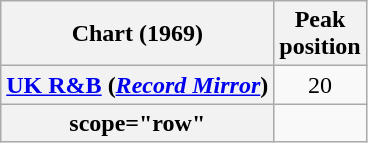<table class="wikitable sortable plainrowheaders">
<tr>
<th>Chart (1969)</th>
<th>Peak<br>position</th>
</tr>
<tr>
<th scope="row"><a href='#'>UK R&B</a> (<em><a href='#'>Record Mirror</a></em>)</th>
<td align="center">20</td>
</tr>
<tr>
<th>scope="row"  </th>
</tr>
</table>
